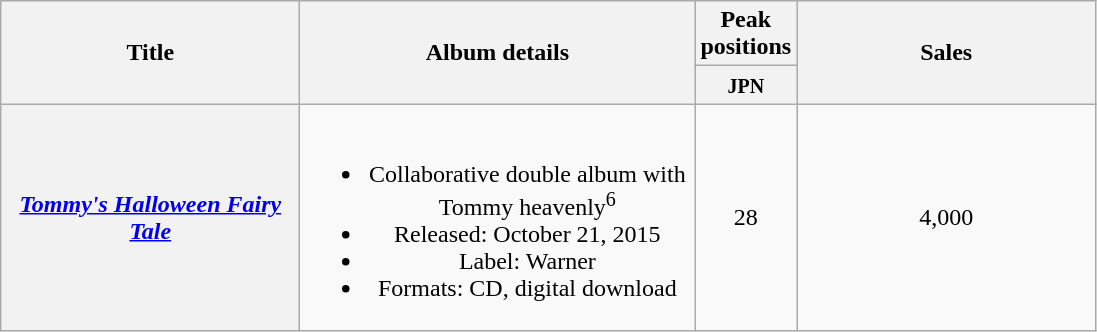<table class="wikitable plainrowheaders" style="text-align:center;">
<tr>
<th style="width:12em;" rowspan="2">Title</th>
<th style="width:16em;" rowspan="2">Album details</th>
<th colspan="1">Peak positions</th>
<th style="width:12em;" rowspan="2">Sales</th>
</tr>
<tr>
<th style="width:2.5em;"><small>JPN</small><br></th>
</tr>
<tr>
<th scope="row"><em><a href='#'>Tommy's Halloween Fairy Tale</a></em></th>
<td><br><ul><li>Collaborative double album with Tommy heavenly<sup>6</sup></li><li>Released: October 21, 2015</li><li>Label: Warner</li><li>Formats: CD, digital download</li></ul></td>
<td>28</td>
<td>4,000</td>
</tr>
</table>
